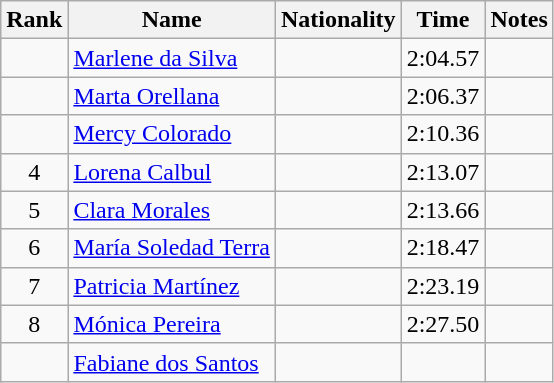<table class="wikitable sortable" style="text-align:center">
<tr>
<th>Rank</th>
<th>Name</th>
<th>Nationality</th>
<th>Time</th>
<th>Notes</th>
</tr>
<tr>
<td></td>
<td align=left><a href='#'>Marlene da Silva</a></td>
<td align=left></td>
<td>2:04.57</td>
<td></td>
</tr>
<tr>
<td></td>
<td align=left><a href='#'>Marta Orellana</a></td>
<td align=left></td>
<td>2:06.37</td>
<td></td>
</tr>
<tr>
<td></td>
<td align=left><a href='#'>Mercy Colorado</a></td>
<td align=left></td>
<td>2:10.36</td>
<td></td>
</tr>
<tr>
<td>4</td>
<td align=left><a href='#'>Lorena Calbul</a></td>
<td align=left></td>
<td>2:13.07</td>
<td></td>
</tr>
<tr>
<td>5</td>
<td align=left><a href='#'>Clara Morales</a></td>
<td align=left></td>
<td>2:13.66</td>
<td></td>
</tr>
<tr>
<td>6</td>
<td align=left><a href='#'>María Soledad Terra</a></td>
<td align=left></td>
<td>2:18.47</td>
<td></td>
</tr>
<tr>
<td>7</td>
<td align=left><a href='#'>Patricia Martínez</a></td>
<td align=left></td>
<td>2:23.19</td>
<td></td>
</tr>
<tr>
<td>8</td>
<td align=left><a href='#'>Mónica Pereira</a></td>
<td align=left></td>
<td>2:27.50</td>
<td></td>
</tr>
<tr>
<td></td>
<td align=left><a href='#'>Fabiane dos Santos</a></td>
<td align=left></td>
<td></td>
<td></td>
</tr>
</table>
